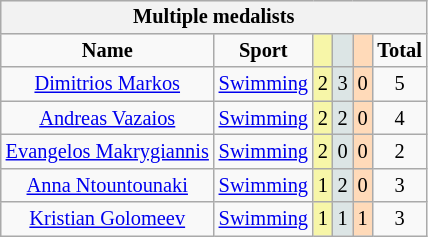<table class="wikitable" style="font-size:85%; float:left;">
<tr style="background:#efefef;">
<th colspan=7><strong>Multiple medalists</strong></th>
</tr>
<tr align=center>
<td><strong>Name</strong></td>
<td><strong>Sport</strong></td>
<td style="background:#f7f6a8;"></td>
<td style="background:#dce5e5;"></td>
<td style="background:#ffdab9;"></td>
<td><strong>Total</strong></td>
</tr>
<tr align=center>
<td><a href='#'>Dimitrios Markos</a></td>
<td><a href='#'>Swimming</a></td>
<td style="background:#f7f6a8;">2</td>
<td style="background:#dce5e5;">3</td>
<td style="background:#ffdab9;">0</td>
<td>5</td>
</tr>
<tr align=center>
<td><a href='#'>Andreas Vazaios</a></td>
<td><a href='#'>Swimming</a></td>
<td style="background:#f7f6a8;">2</td>
<td style="background:#dce5e5;">2</td>
<td style="background:#ffdab9;">0</td>
<td>4</td>
</tr>
<tr align=center>
<td><a href='#'>Evangelos Makrygiannis</a></td>
<td><a href='#'>Swimming</a></td>
<td style="background:#f7f6a8;">2</td>
<td style="background:#dce5e5;">0</td>
<td style="background:#ffdab9;">0</td>
<td>2</td>
</tr>
<tr align=center>
<td><a href='#'>Anna Ntountounaki</a></td>
<td><a href='#'>Swimming</a></td>
<td style="background:#f7f6a8;">1</td>
<td style="background:#dce5e5;">2</td>
<td style="background:#ffdab9;">0</td>
<td>3</td>
</tr>
<tr align=center>
<td><a href='#'>Kristian Golomeev</a></td>
<td><a href='#'>Swimming</a></td>
<td style="background:#f7f6a8;">1</td>
<td style="background:#dce5e5;">1</td>
<td style="background:#ffdab9;">1</td>
<td>3</td>
</tr>
</table>
